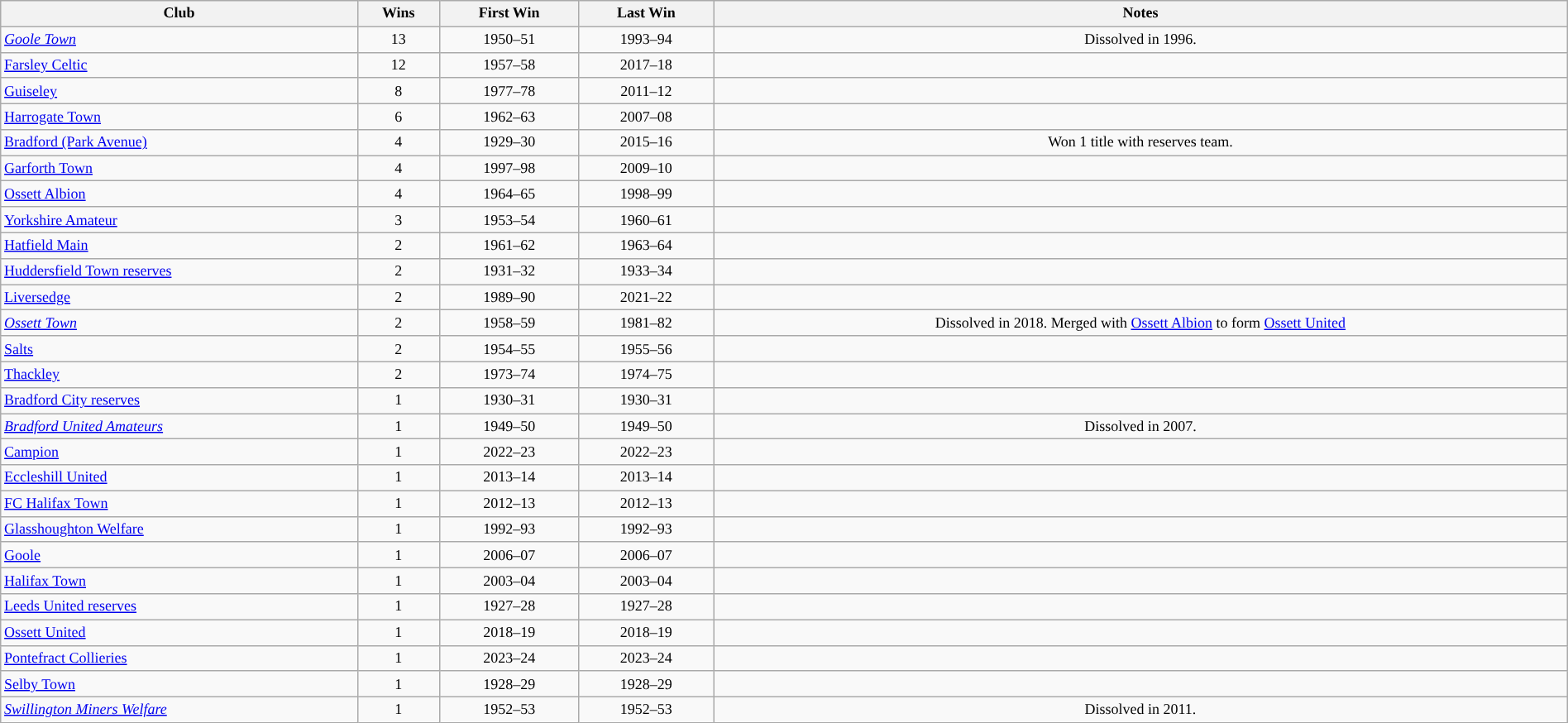<table class="wikitable" style="text-align: center; width: 100%; font-size: 12px">
<tr>
<th>Club</th>
<th>Wins</th>
<th>First Win</th>
<th>Last Win</th>
<th>Notes</th>
</tr>
<tr>
<td style="text-align: left"><em><a href='#'>Goole Town</a></em></td>
<td>13</td>
<td>1950–51</td>
<td>1993–94</td>
<td>Dissolved in 1996.</td>
</tr>
<tr>
<td style="text-align: left"><a href='#'>Farsley Celtic</a></td>
<td>12</td>
<td>1957–58</td>
<td>2017–18</td>
<td></td>
</tr>
<tr>
<td style="text-align: left"><a href='#'>Guiseley</a></td>
<td>8</td>
<td>1977–78</td>
<td>2011–12</td>
<td></td>
</tr>
<tr>
<td style="text-align: left"><a href='#'>Harrogate Town</a></td>
<td>6</td>
<td>1962–63</td>
<td>2007–08</td>
<td></td>
</tr>
<tr>
<td style="text-align: left"><a href='#'>Bradford (Park Avenue)</a></td>
<td>4</td>
<td>1929–30</td>
<td>2015–16</td>
<td>Won 1 title with reserves team.</td>
</tr>
<tr>
<td style="text-align: left"><a href='#'>Garforth Town</a></td>
<td>4</td>
<td>1997–98</td>
<td>2009–10</td>
<td></td>
</tr>
<tr>
<td style="text-align: left"><a href='#'>Ossett Albion</a></td>
<td>4</td>
<td>1964–65</td>
<td>1998–99</td>
<td></td>
</tr>
<tr>
<td style="text-align: left"><a href='#'>Yorkshire Amateur</a></td>
<td>3</td>
<td>1953–54</td>
<td>1960–61</td>
<td></td>
</tr>
<tr>
<td style="text-align: left"><a href='#'>Hatfield Main</a></td>
<td>2</td>
<td>1961–62</td>
<td>1963–64</td>
<td></td>
</tr>
<tr>
<td style="text-align: left"><a href='#'>Huddersfield Town reserves</a></td>
<td>2</td>
<td>1931–32</td>
<td>1933–34</td>
<td></td>
</tr>
<tr>
<td style="text-align: left"><a href='#'>Liversedge</a></td>
<td>2</td>
<td>1989–90</td>
<td>2021–22</td>
<td></td>
</tr>
<tr>
<td style="text-align: left"><em><a href='#'>Ossett Town</a></em></td>
<td>2</td>
<td>1958–59</td>
<td>1981–82</td>
<td>Dissolved in 2018. Merged with <a href='#'>Ossett Albion</a> to form <a href='#'>Ossett United</a></td>
</tr>
<tr>
<td style="text-align: left"><a href='#'>Salts</a></td>
<td>2</td>
<td>1954–55</td>
<td>1955–56</td>
<td></td>
</tr>
<tr>
<td style="text-align: left"><a href='#'>Thackley</a></td>
<td>2</td>
<td>1973–74</td>
<td>1974–75</td>
<td></td>
</tr>
<tr>
<td style="text-align: left"><a href='#'>Bradford City reserves</a></td>
<td>1</td>
<td>1930–31</td>
<td>1930–31</td>
<td></td>
</tr>
<tr>
<td style="text-align: left"><em><a href='#'>Bradford United Amateurs</a></em></td>
<td>1</td>
<td>1949–50</td>
<td>1949–50</td>
<td>Dissolved in 2007.</td>
</tr>
<tr>
<td style="text-align: left"><a href='#'>Campion</a></td>
<td>1</td>
<td>2022–23</td>
<td>2022–23</td>
<td></td>
</tr>
<tr>
<td style="text-align: left"><a href='#'>Eccleshill United</a></td>
<td>1</td>
<td>2013–14</td>
<td>2013–14</td>
<td></td>
</tr>
<tr>
<td style="text-align: left"><a href='#'>FC Halifax Town</a></td>
<td>1</td>
<td>2012–13</td>
<td>2012–13</td>
<td></td>
</tr>
<tr>
<td style="text-align: left"><a href='#'>Glasshoughton Welfare</a></td>
<td>1</td>
<td>1992–93</td>
<td>1992–93</td>
<td></td>
</tr>
<tr>
<td style="text-align: left"><a href='#'>Goole</a></td>
<td>1</td>
<td>2006–07</td>
<td>2006–07</td>
<td></td>
</tr>
<tr>
<td style="text-align: left"><a href='#'>Halifax Town</a></td>
<td>1</td>
<td>2003–04</td>
<td>2003–04</td>
<td></td>
</tr>
<tr>
<td style="text-align: left"><a href='#'>Leeds United reserves</a></td>
<td>1</td>
<td>1927–28</td>
<td>1927–28</td>
<td></td>
</tr>
<tr>
<td style="text-align: left"><a href='#'>Ossett United</a></td>
<td>1</td>
<td>2018–19</td>
<td>2018–19</td>
<td></td>
</tr>
<tr>
<td style="text-align: left"><a href='#'>Pontefract Collieries</a></td>
<td>1</td>
<td>2023–24</td>
<td>2023–24</td>
<td></td>
</tr>
<tr>
<td style="text-align: left"><a href='#'>Selby Town</a></td>
<td>1</td>
<td>1928–29</td>
<td>1928–29</td>
<td></td>
</tr>
<tr>
<td style="text-align: left"><em><a href='#'>Swillington Miners Welfare</a></em></td>
<td>1</td>
<td>1952–53</td>
<td>1952–53</td>
<td>Dissolved in 2011.</td>
</tr>
</table>
